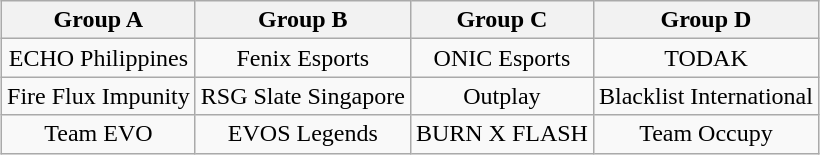<table class="wikitable" style="text-align: center; margin-left: auto; margin-right: auto; border: 1px;">
<tr>
<th>Group A</th>
<th>Group B</th>
<th>Group C</th>
<th>Group D</th>
</tr>
<tr>
<td> ECHO Philippines</td>
<td> Fenix Esports</td>
<td> ONIC Esports</td>
<td> TODAK</td>
</tr>
<tr>
<td> Fire Flux Impunity</td>
<td> RSG Slate Singapore</td>
<td> Outplay</td>
<td> Blacklist International</td>
</tr>
<tr>
<td> Team EVO</td>
<td> EVOS Legends</td>
<td> BURN X FLASH</td>
<td> Team Occupy</td>
</tr>
</table>
